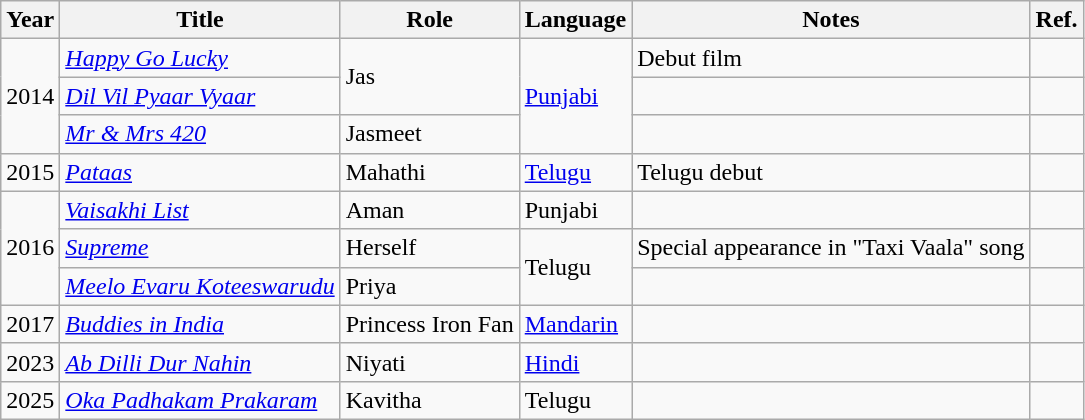<table class="wikitable sortable">
<tr>
<th>Year</th>
<th>Title</th>
<th>Role</th>
<th>Language</th>
<th>Notes</th>
<th>Ref.</th>
</tr>
<tr>
<td rowspan=3>2014</td>
<td><em><a href='#'>Happy Go Lucky</a></em></td>
<td rowspan=2>Jas</td>
<td rowspan=3><a href='#'>Punjabi</a></td>
<td>Debut film</td>
<td></td>
</tr>
<tr>
<td><em><a href='#'>Dil Vil Pyaar Vyaar</a></em></td>
<td></td>
<td></td>
</tr>
<tr>
<td><em><a href='#'>Mr & Mrs 420</a></em></td>
<td>Jasmeet</td>
<td></td>
<td></td>
</tr>
<tr>
<td>2015</td>
<td><em><a href='#'>Pataas</a></em></td>
<td>Mahathi</td>
<td><a href='#'>Telugu</a></td>
<td>Telugu debut</td>
<td></td>
</tr>
<tr>
<td rowspan=3>2016</td>
<td><em><a href='#'>Vaisakhi List</a></em></td>
<td>Aman</td>
<td>Punjabi</td>
<td></td>
<td></td>
</tr>
<tr>
<td><em><a href='#'>Supreme</a></em></td>
<td>Herself</td>
<td rowspan=2>Telugu</td>
<td>Special appearance in "Taxi Vaala" song</td>
<td></td>
</tr>
<tr>
<td><em><a href='#'>Meelo Evaru Koteeswarudu</a></em></td>
<td>Priya</td>
<td></td>
<td></td>
</tr>
<tr>
<td>2017</td>
<td><em><a href='#'>Buddies in India</a></em></td>
<td>Princess Iron Fan</td>
<td><a href='#'>Mandarin</a></td>
<td></td>
<td></td>
</tr>
<tr>
<td rowspan="1">2023</td>
<td><a href='#'><em>Ab Dilli Dur Nahin</em></a></td>
<td>Niyati</td>
<td><a href='#'>Hindi</a></td>
<td></td>
<td></td>
</tr>
<tr>
<td>2025</td>
<td><a href='#'><em>Oka Padhakam Prakaram</em></a></td>
<td>Kavitha</td>
<td>Telugu</td>
<td></td>
<td></td>
</tr>
</table>
